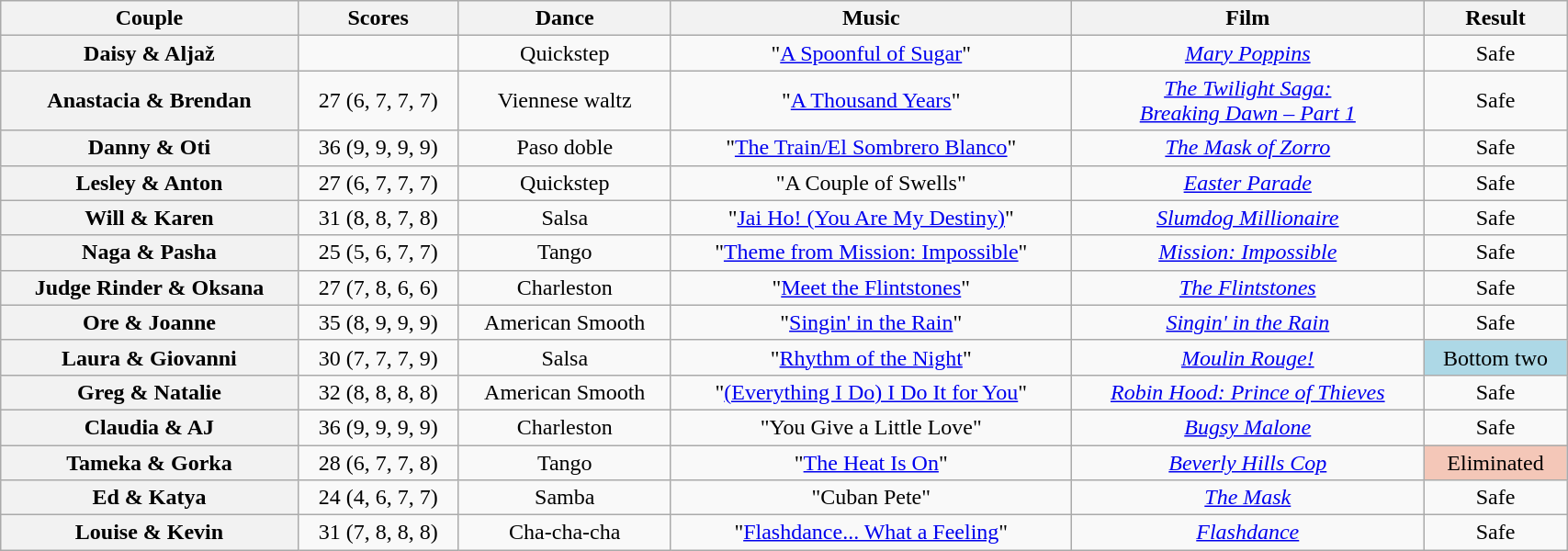<table class="wikitable sortable" style="text-align:center; width:90%">
<tr>
<th scope="col">Couple</th>
<th scope="col">Scores</th>
<th scope="col" class="unsortable">Dance</th>
<th scope="col" class="unsortable">Music</th>
<th scope="col" class="unsortable">Film</th>
<th scope="col" class="unsortable">Result</th>
</tr>
<tr>
<th scope="row">Daisy & Aljaž</th>
<td></td>
<td>Quickstep</td>
<td>"<a href='#'>A Spoonful of Sugar</a>"</td>
<td><em><a href='#'>Mary Poppins</a></em></td>
<td>Safe</td>
</tr>
<tr>
<th scope="row">Anastacia & Brendan</th>
<td>27 (6, 7, 7, 7)</td>
<td>Viennese waltz</td>
<td>"<a href='#'>A Thousand Years</a>"</td>
<td><em><a href='#'>The Twilight Saga:<br>Breaking Dawn – Part 1</a></em></td>
<td>Safe</td>
</tr>
<tr>
<th scope="row">Danny & Oti</th>
<td>36 (9, 9, 9, 9)</td>
<td>Paso doble</td>
<td>"<a href='#'>The Train/El Sombrero Blanco</a>"</td>
<td><em><a href='#'>The Mask of Zorro</a></em></td>
<td>Safe</td>
</tr>
<tr>
<th scope="row">Lesley & Anton</th>
<td>27 (6, 7, 7, 7)</td>
<td>Quickstep</td>
<td>"A Couple of Swells"</td>
<td><em><a href='#'>Easter Parade</a></em></td>
<td>Safe</td>
</tr>
<tr>
<th scope="row">Will & Karen</th>
<td>31 (8, 8, 7, 8)</td>
<td>Salsa</td>
<td>"<a href='#'>Jai Ho! (You Are My Destiny)</a>"</td>
<td><em><a href='#'>Slumdog Millionaire</a></em></td>
<td>Safe</td>
</tr>
<tr>
<th scope="row">Naga & Pasha</th>
<td>25 (5, 6, 7, 7)</td>
<td>Tango</td>
<td>"<a href='#'>Theme from Mission: Impossible</a>"</td>
<td><em><a href='#'>Mission: Impossible</a></em></td>
<td>Safe</td>
</tr>
<tr>
<th scope="row">Judge Rinder & Oksana</th>
<td>27 (7, 8, 6, 6)</td>
<td>Charleston</td>
<td>"<a href='#'>Meet the Flintstones</a>"</td>
<td><em><a href='#'>The Flintstones</a></em></td>
<td>Safe</td>
</tr>
<tr>
<th scope="row">Ore & Joanne</th>
<td>35 (8, 9, 9, 9)</td>
<td>American Smooth</td>
<td>"<a href='#'>Singin' in the Rain</a>"</td>
<td><em><a href='#'>Singin' in the Rain</a></em></td>
<td>Safe</td>
</tr>
<tr>
<th scope="row">Laura & Giovanni</th>
<td>30 (7, 7, 7, 9)</td>
<td>Salsa</td>
<td>"<a href='#'>Rhythm of the Night</a>"</td>
<td><em><a href='#'>Moulin Rouge!</a></em></td>
<td bgcolor="lightblue">Bottom two</td>
</tr>
<tr>
<th scope="row">Greg & Natalie</th>
<td>32 (8, 8, 8, 8)</td>
<td>American Smooth</td>
<td>"<a href='#'>(Everything I Do) I Do It for You</a>"</td>
<td><em><a href='#'>Robin Hood: Prince of Thieves</a></em></td>
<td>Safe</td>
</tr>
<tr>
<th scope="row">Claudia & AJ</th>
<td>36 (9, 9, 9, 9)</td>
<td>Charleston</td>
<td>"You Give a Little Love"</td>
<td><em><a href='#'>Bugsy Malone</a></em></td>
<td>Safe</td>
</tr>
<tr>
<th scope="row">Tameka & Gorka</th>
<td>28 (6, 7, 7, 8)</td>
<td>Tango</td>
<td>"<a href='#'>The Heat Is On</a>"</td>
<td><em><a href='#'>Beverly Hills Cop</a></em></td>
<td bgcolor="f4c7b8">Eliminated</td>
</tr>
<tr>
<th scope="row">Ed & Katya</th>
<td>24 (4, 6, 7, 7)</td>
<td>Samba</td>
<td>"Cuban Pete"</td>
<td><em><a href='#'>The Mask</a></em></td>
<td>Safe</td>
</tr>
<tr>
<th scope="row">Louise & Kevin</th>
<td>31 (7, 8, 8, 8)</td>
<td>Cha-cha-cha</td>
<td>"<a href='#'>Flashdance... What a Feeling</a>"</td>
<td><em><a href='#'>Flashdance</a></em></td>
<td>Safe</td>
</tr>
</table>
